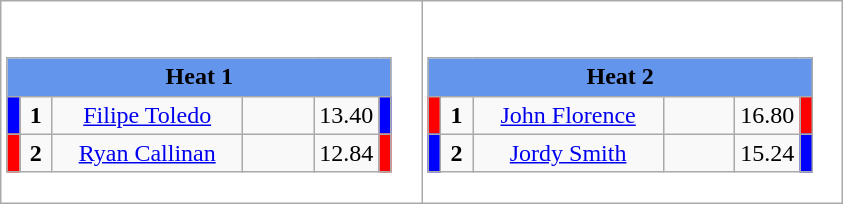<table class="wikitable" style="background:#fff;">
<tr>
<td><div><br><table class="wikitable">
<tr>
<td colspan="6"  style="text-align:center; background:#6495ed;"><strong>Heat 1</strong></td>
</tr>
<tr>
<td style="width:01px; background: #00f;"></td>
<td style="width:14px; text-align:center;"><strong>1</strong></td>
<td style="width:120px; text-align:center;"><a href='#'>Filipe Toledo</a></td>
<td style="width:40px; text-align:center;"></td>
<td style="width:20px; text-align:center;">13.40</td>
<td style="width:01px; background: #00f;"></td>
</tr>
<tr>
<td style="width:01px; background: #f00;"></td>
<td style="width:14px; text-align:center;"><strong>2</strong></td>
<td style="width:120px; text-align:center;"><a href='#'>Ryan Callinan</a></td>
<td style="width:40px; text-align:center;"></td>
<td style="width:20px; text-align:center;">12.84</td>
<td style="width:01px; background: #f00;"></td>
</tr>
</table>
</div></td>
<td><div><br><table class="wikitable">
<tr>
<td colspan="6"  style="text-align:center; background:#6495ed;"><strong>Heat 2</strong></td>
</tr>
<tr>
<td style="width:01px; background: #f00;"></td>
<td style="width:14px; text-align:center;"><strong>1</strong></td>
<td style="width:120px; text-align:center;"><a href='#'>John Florence</a></td>
<td style="width:40px; text-align:center;"></td>
<td style="width:20px; text-align:center;">16.80</td>
<td style="width:01px; background: #f00;"></td>
</tr>
<tr>
<td style="width:01px; background: #00f;"></td>
<td style="width:14px; text-align:center;"><strong>2</strong></td>
<td style="width:120px; text-align:center;"><a href='#'>Jordy Smith</a></td>
<td style="width:40px; text-align:center;"></td>
<td style="width:20px; text-align:center;">15.24</td>
<td style="width:01px; background: #00f;"></td>
</tr>
</table>
</div></td>
</tr>
</table>
